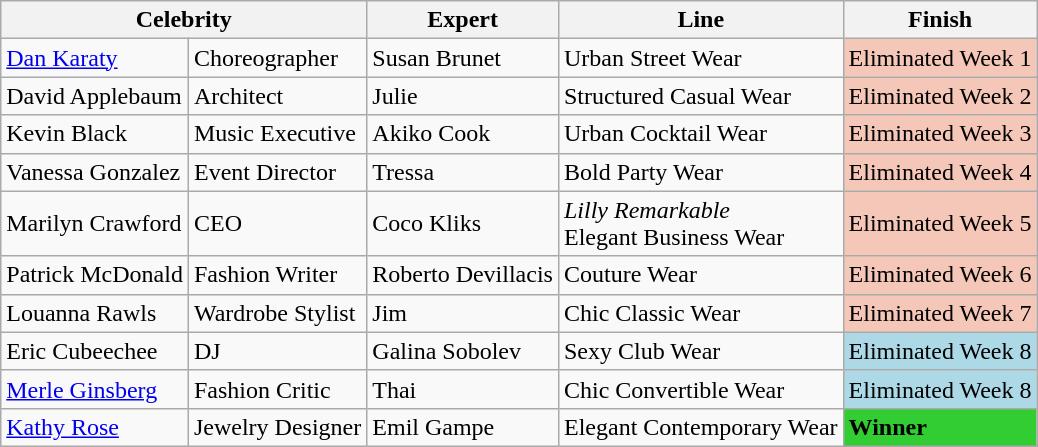<table class= "wikitable sortable">
<tr>
<th colspan="2">Celebrity</th>
<th>Expert</th>
<th>Line</th>
<th>Finish</th>
</tr>
<tr>
<td><a href='#'>Dan Karaty</a></td>
<td>Choreographer</td>
<td>Susan Brunet</td>
<td>Urban Street Wear</td>
<td style="background:#f4c7b8;">Eliminated Week 1</td>
</tr>
<tr>
<td>David Applebaum</td>
<td>Architect</td>
<td>Julie</td>
<td>Structured Casual Wear</td>
<td style="background:#f4c7b8;">Eliminated Week 2</td>
</tr>
<tr>
<td>Kevin Black</td>
<td>Music Executive</td>
<td>Akiko Cook</td>
<td>Urban Cocktail Wear</td>
<td style="background:#f4c7b8;">Eliminated Week 3</td>
</tr>
<tr>
<td>Vanessa Gonzalez</td>
<td>Event Director</td>
<td>Tressa</td>
<td>Bold Party Wear</td>
<td style="background:#f4c7b8;">Eliminated Week 4</td>
</tr>
<tr>
<td>Marilyn Crawford</td>
<td>CEO</td>
<td>Coco Kliks</td>
<td><em>Lilly Remarkable</em><br>Elegant Business Wear</td>
<td style="background:#f4c7b8;">Eliminated Week 5</td>
</tr>
<tr>
<td>Patrick McDonald</td>
<td>Fashion Writer</td>
<td>Roberto Devillacis</td>
<td>Couture Wear</td>
<td style="background:#f4c7b8;">Eliminated Week 6</td>
</tr>
<tr>
<td>Louanna Rawls</td>
<td>Wardrobe Stylist</td>
<td>Jim</td>
<td>Chic Classic Wear</td>
<td style="background:#f4c7b8;">Eliminated Week 7</td>
</tr>
<tr>
<td>Eric Cubeechee</td>
<td>DJ</td>
<td>Galina Sobolev</td>
<td>Sexy Club Wear</td>
<td style="background:lightblue;">Eliminated Week 8</td>
</tr>
<tr>
<td><a href='#'>Merle Ginsberg</a></td>
<td>Fashion Critic</td>
<td>Thai</td>
<td>Chic Convertible Wear</td>
<td style="background:lightblue;">Eliminated Week 8</td>
</tr>
<tr>
<td><a href='#'>Kathy Rose</a></td>
<td>Jewelry Designer</td>
<td>Emil Gampe</td>
<td>Elegant Contemporary Wear</td>
<td style="background:limegreen;"><strong>Winner</strong></td>
</tr>
</table>
